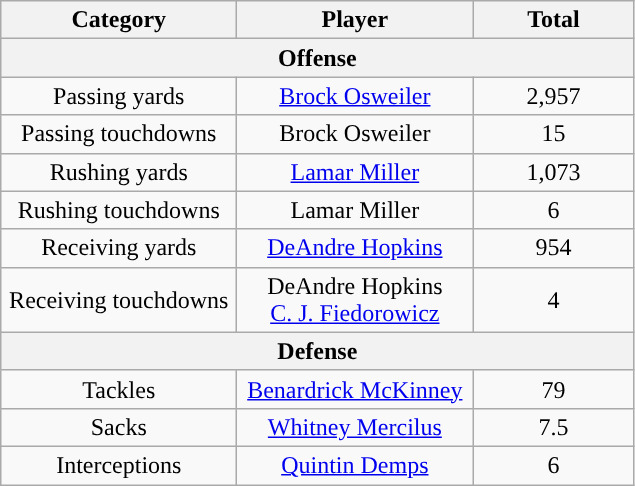<table class="wikitable" style="text-align:center">
<tr>
<th width="150">Category</th>
<th width="150">Player</th>
<th width="100">Total</th>
</tr>
<tr>
<th align="center" colspan="4">Offense</th>
</tr>
<tr>
<td>Passing yards</td>
<td><a href='#'>Brock Osweiler</a></td>
<td>2,957</td>
</tr>
<tr>
<td>Passing touchdowns</td>
<td>Brock Osweiler</td>
<td>15</td>
</tr>
<tr>
<td>Rushing yards</td>
<td><a href='#'>Lamar Miller</a></td>
<td>1,073</td>
</tr>
<tr>
<td>Rushing touchdowns</td>
<td>Lamar Miller</td>
<td>6</td>
</tr>
<tr>
<td>Receiving yards</td>
<td><a href='#'>DeAndre Hopkins</a></td>
<td>954</td>
</tr>
<tr>
<td>Receiving touchdowns</td>
<td>DeAndre Hopkins<br><a href='#'>C. J. Fiedorowicz</a></td>
<td>4</td>
</tr>
<tr>
<th align="center" colspan="4">Defense</th>
</tr>
<tr>
<td>Tackles </td>
<td><a href='#'>Benardrick McKinney</a></td>
<td>79</td>
</tr>
<tr>
<td>Sacks</td>
<td><a href='#'>Whitney Mercilus</a></td>
<td>7.5</td>
</tr>
<tr>
<td>Interceptions</td>
<td><a href='#'>Quintin Demps</a></td>
<td>6</td>
</tr>
</table>
